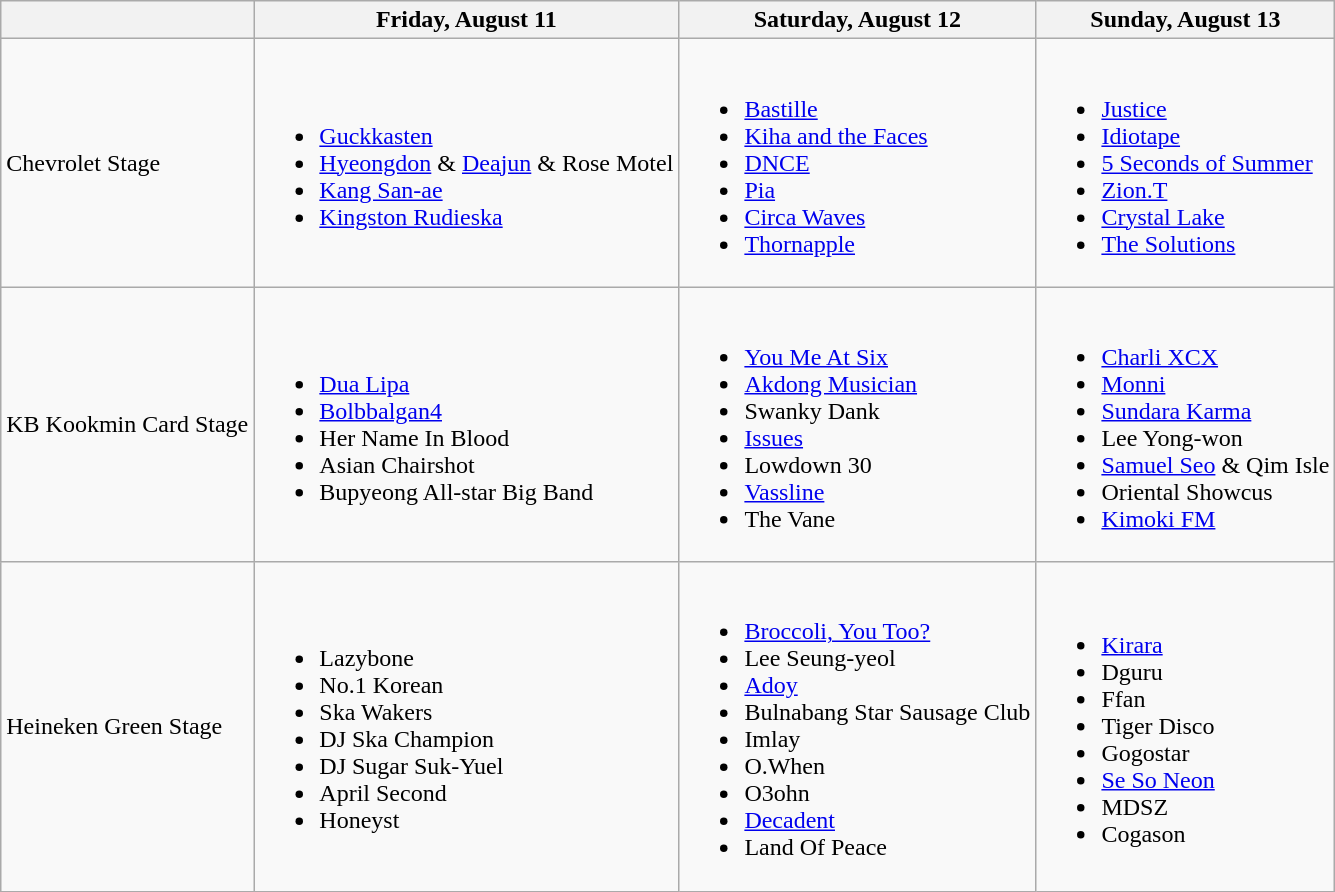<table class="wikitable">
<tr>
<th></th>
<th>Friday, August 11</th>
<th>Saturday, August 12</th>
<th>Sunday, August 13</th>
</tr>
<tr>
<td>Chevrolet Stage</td>
<td><br><ul><li><a href='#'>Guckkasten</a></li><li><a href='#'>Hyeongdon</a> & <a href='#'>Deajun</a> & Rose Motel</li><li><a href='#'>Kang San-ae</a></li><li><a href='#'>Kingston Rudieska</a></li></ul></td>
<td><br><ul><li><a href='#'>Bastille</a></li><li><a href='#'>Kiha and the Faces</a></li><li><a href='#'>DNCE</a></li><li><a href='#'>Pia</a></li><li><a href='#'>Circa Waves</a></li><li><a href='#'>Thornapple</a></li></ul></td>
<td><br><ul><li><a href='#'>Justice</a></li><li><a href='#'>Idiotape</a></li><li><a href='#'>5 Seconds of Summer</a></li><li><a href='#'>Zion.T</a></li><li><a href='#'>Crystal Lake</a></li><li><a href='#'>The Solutions</a></li></ul></td>
</tr>
<tr>
<td>KB Kookmin Card Stage</td>
<td><br><ul><li><a href='#'>Dua Lipa</a></li><li><a href='#'>Bolbbalgan4</a></li><li>Her Name In Blood</li><li>Asian Chairshot</li><li>Bupyeong All-star Big Band</li></ul></td>
<td><br><ul><li><a href='#'>You Me At Six</a></li><li><a href='#'>Akdong Musician</a></li><li>Swanky Dank</li><li><a href='#'>Issues</a></li><li>Lowdown 30</li><li><a href='#'>Vassline</a></li><li>The Vane</li></ul></td>
<td><br><ul><li><a href='#'>Charli XCX</a></li><li><a href='#'>Monni</a></li><li><a href='#'>Sundara Karma</a></li><li>Lee Yong-won</li><li><a href='#'>Samuel Seo</a> & Qim Isle</li><li>Oriental Showcus</li><li><a href='#'>Kimoki FM</a></li></ul></td>
</tr>
<tr>
<td>Heineken Green Stage</td>
<td><br><ul><li>Lazybone</li><li>No.1 Korean</li><li>Ska Wakers</li><li>DJ Ska Champion</li><li>DJ Sugar Suk-Yuel</li><li>April Second</li><li>Honeyst</li></ul></td>
<td><br><ul><li><a href='#'>Broccoli, You Too?</a></li><li>Lee Seung-yeol</li><li><a href='#'>Adoy</a></li><li>Bulnabang Star Sausage Club</li><li>Imlay</li><li>O.When</li><li>O3ohn</li><li><a href='#'>Decadent</a></li><li>Land Of Peace</li></ul></td>
<td><br><ul><li><a href='#'>Kirara</a></li><li>Dguru</li><li>Ffan</li><li>Tiger Disco</li><li>Gogostar</li><li><a href='#'>Se So Neon</a></li><li>MDSZ</li><li>Cogason</li></ul></td>
</tr>
</table>
